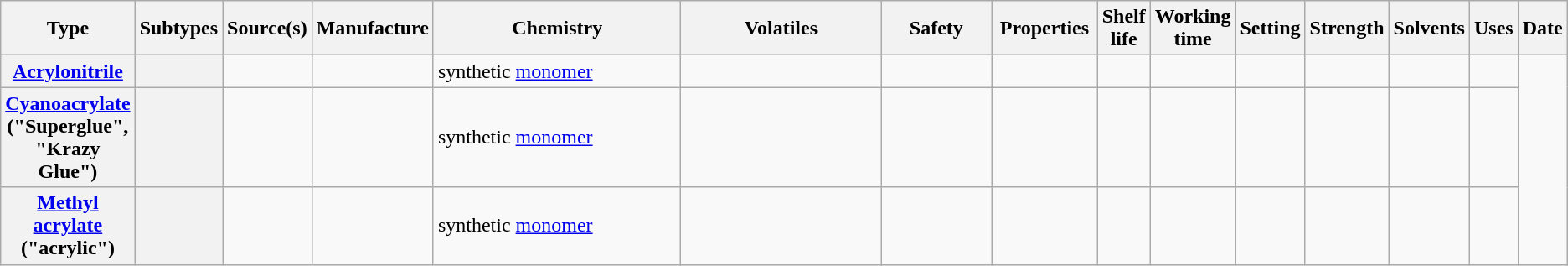<table class="wikitable sortable plainrowheaders">
<tr>
<th scope="col" width="20">Type</th>
<th scope="col" width="20">Subtypes</th>
<th scope="col" width="50">Source(s)</th>
<th>Manufacture</th>
<th scope="col" width="250">Chemistry</th>
<th scope="col" width="200">Volatiles</th>
<th scope="col" align="center" width="100">Safety</th>
<th scope="col" width="80">Properties</th>
<th>Shelf life</th>
<th>Working time</th>
<th>Setting</th>
<th>Strength</th>
<th>Solvents</th>
<th scope="col" width="30">Uses</th>
<th scope="col" width="30">Date</th>
</tr>
<tr>
<th><a href='#'>Acrylonitrile</a></th>
<th></th>
<td></td>
<td></td>
<td>synthetic <a href='#'>monomer</a></td>
<td></td>
<td></td>
<td></td>
<td></td>
<td></td>
<td></td>
<td></td>
<td></td>
<td></td>
</tr>
<tr>
<th><a href='#'>Cyanoacrylate</a> ("Superglue", "Krazy Glue")</th>
<th></th>
<td></td>
<td></td>
<td>synthetic <a href='#'>monomer</a></td>
<td></td>
<td></td>
<td></td>
<td></td>
<td></td>
<td></td>
<td></td>
<td></td>
<td></td>
</tr>
<tr>
<th><a href='#'>Methyl acrylate</a> ("acrylic")</th>
<th></th>
<td></td>
<td></td>
<td>synthetic <a href='#'>monomer</a></td>
<td></td>
<td></td>
<td></td>
<td></td>
<td></td>
<td></td>
<td></td>
<td></td>
<td></td>
</tr>
</table>
